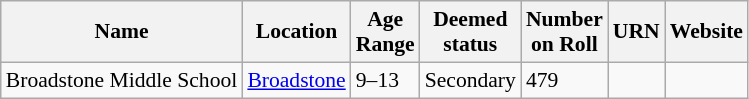<table class="wikitable sortable" style="font-size:90%;">
<tr>
<th>Name</th>
<th>Location</th>
<th>Age<br>Range</th>
<th>Deemed<br>status</th>
<th>Number<br>on Roll</th>
<th class="unsortable">URN</th>
<th class="unsortable">Website</th>
</tr>
<tr>
<td>Broadstone Middle School</td>
<td><a href='#'>Broadstone</a></td>
<td>9–13</td>
<td>Secondary</td>
<td>479</td>
<td></td>
<td></td>
</tr>
</table>
